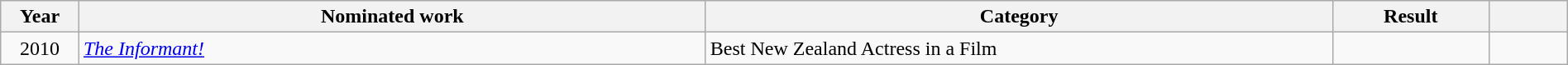<table class="wikitable" style="width:100%;">
<tr>
<th style="width:5%;">Year</th>
<th style="width:40%;">Nominated work</th>
<th style="width:40%;">Category</th>
<th style="width:10%;">Result</th>
<th style="width:5%;"></th>
</tr>
<tr>
<td rowspan="2" style="text-align:center;">2010</td>
<td><em><a href='#'>The Informant!</a></em></td>
<td>Best New Zealand Actress in a Film</td>
<td></td>
<td style="text-align:center;"></td>
</tr>
</table>
